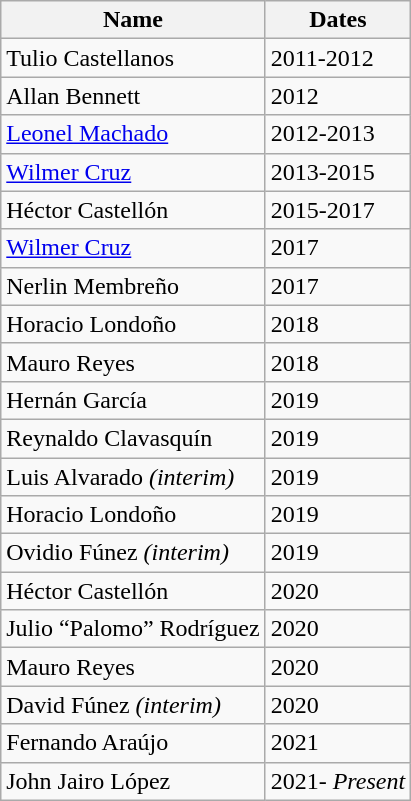<table class="wikitable">
<tr>
<th>Name</th>
<th>Dates</th>
</tr>
<tr>
<td align=left> Tulio Castellanos</td>
<td>2011-2012</td>
</tr>
<tr>
<td align=left> Allan Bennett</td>
<td>2012</td>
</tr>
<tr>
<td align=left> <a href='#'>Leonel Machado</a></td>
<td>2012-2013</td>
</tr>
<tr>
<td align=left> <a href='#'>Wilmer Cruz</a></td>
<td>2013-2015</td>
</tr>
<tr>
<td align=left> Héctor Castellón</td>
<td>2015-2017</td>
</tr>
<tr>
<td align=left> <a href='#'>Wilmer Cruz</a></td>
<td>2017</td>
</tr>
<tr>
<td align=left> Nerlin Membreño</td>
<td>2017</td>
</tr>
<tr>
<td align=left> Horacio Londoño</td>
<td>2018</td>
</tr>
<tr>
<td align=left> Mauro Reyes</td>
<td>2018</td>
</tr>
<tr>
<td align=left> Hernán García</td>
<td>2019</td>
</tr>
<tr>
<td align=left> Reynaldo Clavasquín</td>
<td>2019</td>
</tr>
<tr>
<td align=left> Luis Alvarado <em>(interim)</em></td>
<td>2019</td>
</tr>
<tr>
<td align=left> Horacio Londoño</td>
<td>2019</td>
</tr>
<tr>
<td align=left> Ovidio Fúnez <em>(interim)</em></td>
<td>2019</td>
</tr>
<tr>
<td align=left> Héctor Castellón</td>
<td>2020</td>
</tr>
<tr>
<td align=left> Julio “Palomo” Rodríguez</td>
<td>2020</td>
</tr>
<tr>
<td align=left> Mauro Reyes</td>
<td>2020</td>
</tr>
<tr>
<td align=left> David Fúnez <em>(interim)</em></td>
<td>2020</td>
</tr>
<tr>
<td align=left> Fernando Araújo</td>
<td>2021</td>
</tr>
<tr>
<td align=left> John Jairo López</td>
<td>2021- <em>Present</em></td>
</tr>
</table>
